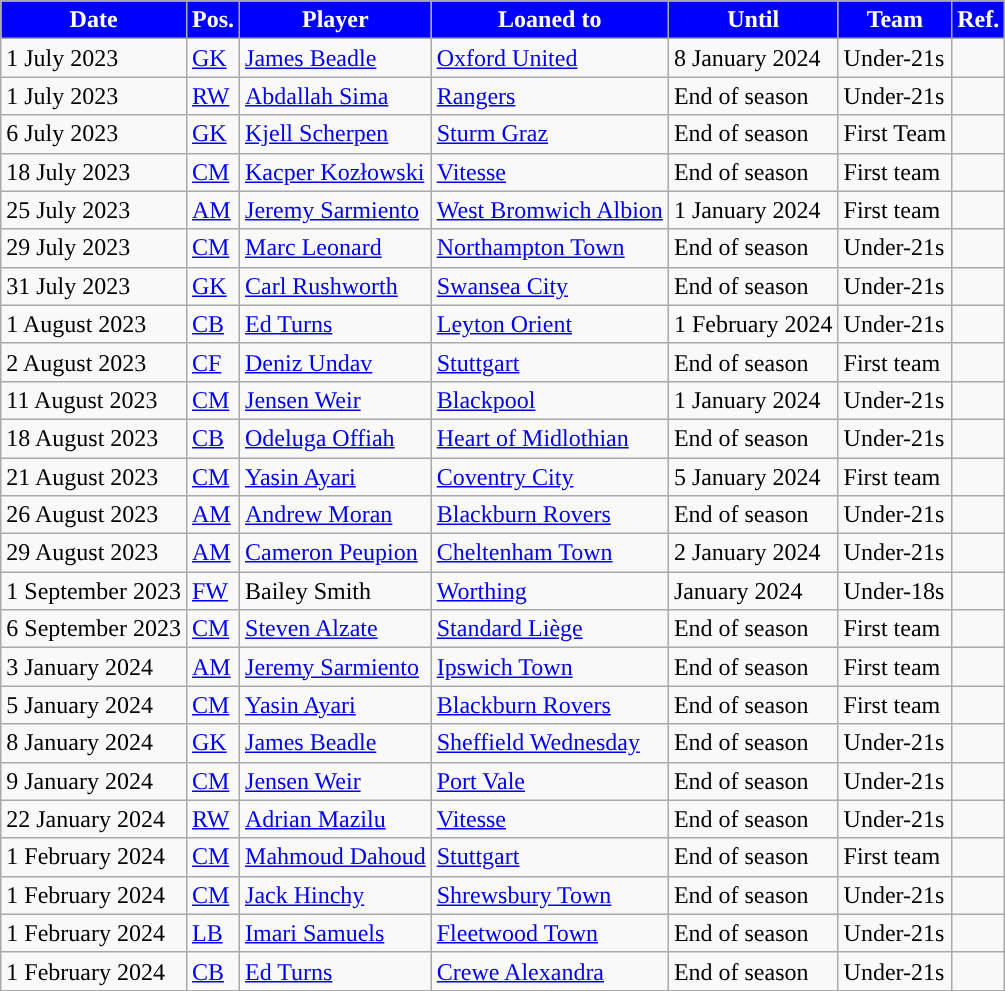<table class="wikitable plainrowheaders sortable">
<tr>
<th style="background:#0000FF; color:#ffffff;">Date</th>
<th style="background:#0000FF; color:#ffffff;">Pos.</th>
<th style="background:#0000FF; color:#ffffff;">Player</th>
<th style="background:#0000FF; color:#ffffff;">Loaned to</th>
<th style="background:#0000FF; color:#ffffff;">Until</th>
<th style="background:#0000FF; color:#FFFFFF; ">Team</th>
<th style="background:#0000FF; color:#ffffff;">Ref.</th>
</tr>
<tr>
<td>1 July 2023</td>
<td><a href='#'>GK</a></td>
<td> <a href='#'>James Beadle</a></td>
<td> <a href='#'>Oxford United</a></td>
<td>8 January 2024</td>
<td>Under-21s</td>
<td></td>
</tr>
<tr>
<td>1 July 2023</td>
<td><a href='#'>RW</a></td>
<td> <a href='#'>Abdallah Sima</a></td>
<td> <a href='#'>Rangers</a></td>
<td>End of season</td>
<td>Under-21s</td>
<td></td>
</tr>
<tr>
<td>6 July 2023</td>
<td><a href='#'>GK</a></td>
<td> <a href='#'>Kjell Scherpen</a></td>
<td> <a href='#'>Sturm Graz</a></td>
<td>End of season</td>
<td>First Team</td>
<td></td>
</tr>
<tr>
<td>18 July 2023</td>
<td><a href='#'>CM</a></td>
<td> <a href='#'>Kacper Kozłowski</a></td>
<td> <a href='#'>Vitesse</a></td>
<td>End of season</td>
<td>First team</td>
<td></td>
</tr>
<tr>
<td>25 July 2023</td>
<td><a href='#'>AM</a></td>
<td> <a href='#'>Jeremy Sarmiento</a></td>
<td> <a href='#'>West Bromwich Albion</a></td>
<td>1 January 2024</td>
<td>First team</td>
<td></td>
</tr>
<tr>
<td>29 July 2023</td>
<td><a href='#'>CM</a></td>
<td> <a href='#'>Marc Leonard</a></td>
<td> <a href='#'>Northampton Town</a></td>
<td>End of season</td>
<td>Under-21s</td>
<td></td>
</tr>
<tr>
<td>31 July 2023</td>
<td><a href='#'>GK</a></td>
<td> <a href='#'>Carl Rushworth</a></td>
<td> <a href='#'>Swansea City</a></td>
<td>End of season</td>
<td>Under-21s</td>
<td></td>
</tr>
<tr>
<td>1 August 2023</td>
<td><a href='#'>CB</a></td>
<td> <a href='#'>Ed Turns</a></td>
<td> <a href='#'>Leyton Orient</a></td>
<td>1 February 2024</td>
<td>Under-21s</td>
<td></td>
</tr>
<tr>
<td>2 August 2023</td>
<td><a href='#'>CF</a></td>
<td> <a href='#'>Deniz Undav</a></td>
<td> <a href='#'>Stuttgart</a></td>
<td>End of season</td>
<td>First team</td>
<td></td>
</tr>
<tr>
<td>11 August 2023</td>
<td><a href='#'>CM</a></td>
<td> <a href='#'>Jensen Weir</a></td>
<td> <a href='#'>Blackpool</a></td>
<td>1 January 2024</td>
<td>Under-21s</td>
<td></td>
</tr>
<tr>
<td>18 August 2023</td>
<td><a href='#'>CB</a></td>
<td> <a href='#'>Odeluga Offiah</a></td>
<td> <a href='#'>Heart of Midlothian</a></td>
<td>End of season</td>
<td>Under-21s</td>
<td></td>
</tr>
<tr>
<td>21 August 2023</td>
<td><a href='#'>CM</a></td>
<td> <a href='#'>Yasin Ayari</a></td>
<td> <a href='#'>Coventry City</a></td>
<td>5 January 2024</td>
<td>First team</td>
<td></td>
</tr>
<tr>
<td>26 August 2023</td>
<td><a href='#'>AM</a></td>
<td> <a href='#'>Andrew Moran</a></td>
<td> <a href='#'>Blackburn Rovers</a></td>
<td>End of season</td>
<td>Under-21s</td>
<td></td>
</tr>
<tr>
<td>29 August 2023</td>
<td><a href='#'>AM</a></td>
<td> <a href='#'>Cameron Peupion</a></td>
<td> <a href='#'>Cheltenham Town</a></td>
<td>2 January 2024</td>
<td>Under-21s</td>
<td></td>
</tr>
<tr>
<td>1 September 2023</td>
<td><a href='#'>FW</a></td>
<td> Bailey Smith</td>
<td> <a href='#'>Worthing</a></td>
<td>January 2024</td>
<td>Under-18s</td>
<td></td>
</tr>
<tr>
<td>6 September 2023</td>
<td><a href='#'>CM</a></td>
<td> <a href='#'>Steven Alzate</a></td>
<td> <a href='#'>Standard Liège</a></td>
<td>End of season</td>
<td>First team</td>
<td></td>
</tr>
<tr>
<td>3 January 2024</td>
<td><a href='#'>AM</a></td>
<td> <a href='#'>Jeremy Sarmiento</a></td>
<td> <a href='#'>Ipswich Town</a></td>
<td>End of season</td>
<td>First team</td>
<td></td>
</tr>
<tr>
<td>5 January 2024</td>
<td><a href='#'>CM</a></td>
<td> <a href='#'>Yasin Ayari</a></td>
<td> <a href='#'>Blackburn Rovers</a></td>
<td>End of season</td>
<td>First team</td>
<td></td>
</tr>
<tr>
<td>8 January 2024</td>
<td><a href='#'>GK</a></td>
<td> <a href='#'>James Beadle</a></td>
<td> <a href='#'>Sheffield Wednesday</a></td>
<td>End of season</td>
<td>Under-21s</td>
<td></td>
</tr>
<tr>
<td>9 January 2024</td>
<td><a href='#'>CM</a></td>
<td> <a href='#'>Jensen Weir</a></td>
<td> <a href='#'>Port Vale</a></td>
<td>End of season</td>
<td>Under-21s</td>
<td></td>
</tr>
<tr>
<td>22 January 2024</td>
<td><a href='#'>RW</a></td>
<td> <a href='#'>Adrian Mazilu</a></td>
<td> <a href='#'>Vitesse</a></td>
<td>End of season</td>
<td>Under-21s</td>
<td></td>
</tr>
<tr>
<td>1 February 2024</td>
<td><a href='#'>CM</a></td>
<td> <a href='#'>Mahmoud Dahoud</a></td>
<td> <a href='#'>Stuttgart</a></td>
<td>End of season</td>
<td>First team</td>
<td></td>
</tr>
<tr>
<td>1 February 2024</td>
<td><a href='#'>CM</a></td>
<td> <a href='#'>Jack Hinchy</a></td>
<td> <a href='#'>Shrewsbury Town</a></td>
<td>End of season</td>
<td>Under-21s</td>
<td></td>
</tr>
<tr>
<td>1 February 2024</td>
<td><a href='#'>LB</a></td>
<td> <a href='#'>Imari Samuels</a></td>
<td> <a href='#'>Fleetwood Town</a></td>
<td>End of season</td>
<td>Under-21s</td>
<td></td>
</tr>
<tr>
<td>1 February 2024</td>
<td><a href='#'>CB</a></td>
<td> <a href='#'>Ed Turns</a></td>
<td> <a href='#'>Crewe Alexandra</a></td>
<td>End of season</td>
<td>Under-21s</td>
<td></td>
</tr>
</table>
